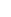<table style="width100%; text-align:center; font-weight:bold;">
<tr style="color:white;">
<td style="background:">3</td>
</tr>
<tr>
<td></td>
<td></td>
</tr>
</table>
